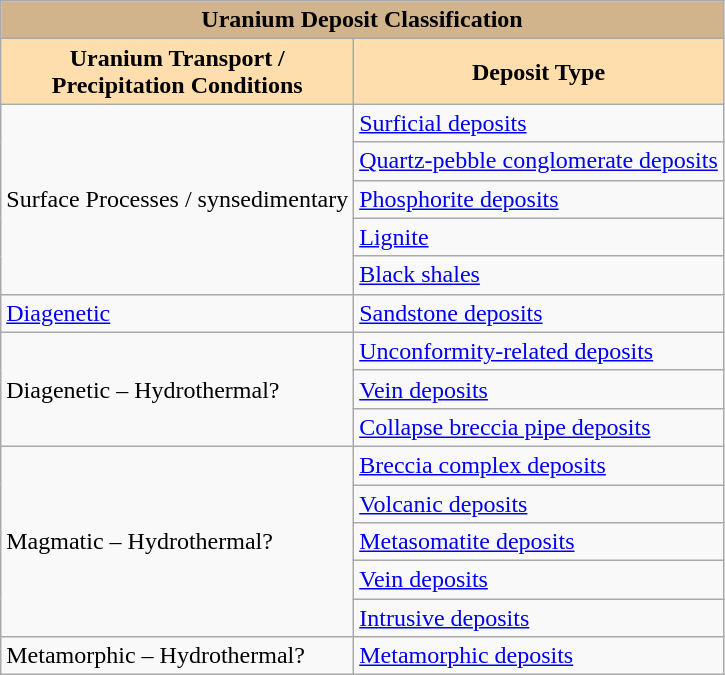<table class="wikitable" style="float:left;">
<tr>
<th colspan="2"  style="background:tan; text-align:center;">Uranium Deposit Classification</th>
</tr>
<tr>
<th style="background:#ffdead;">Uranium Transport /<br> Precipitation Conditions</th>
<th style="background:#ffdead;">Deposit Type</th>
</tr>
<tr>
<td rowspan="5">Surface Processes / synsedimentary</td>
<td><a href='#'>Surficial deposits</a></td>
</tr>
<tr>
<td><a href='#'>Quartz-pebble conglomerate deposits</a></td>
</tr>
<tr>
<td><a href='#'>Phosphorite deposits</a></td>
</tr>
<tr>
<td><a href='#'>Lignite</a></td>
</tr>
<tr>
<td><a href='#'>Black shales</a></td>
</tr>
<tr>
<td><a href='#'>Diagenetic</a></td>
<td><a href='#'>Sandstone deposits</a></td>
</tr>
<tr>
<td rowspan="3">Diagenetic – Hydrothermal?</td>
<td><a href='#'>Unconformity-related deposits</a></td>
</tr>
<tr>
<td><a href='#'>Vein deposits</a></td>
</tr>
<tr>
<td><a href='#'>Collapse breccia pipe deposits</a></td>
</tr>
<tr>
<td rowspan="5">Magmatic – Hydrothermal?</td>
<td><a href='#'>Breccia complex deposits</a></td>
</tr>
<tr>
<td><a href='#'>Volcanic deposits</a></td>
</tr>
<tr>
<td><a href='#'>Metasomatite deposits</a></td>
</tr>
<tr>
<td><a href='#'>Vein deposits</a></td>
</tr>
<tr>
<td><a href='#'>Intrusive deposits</a></td>
</tr>
<tr>
<td>Metamorphic – Hydrothermal?</td>
<td><a href='#'>Metamorphic deposits</a></td>
</tr>
</table>
